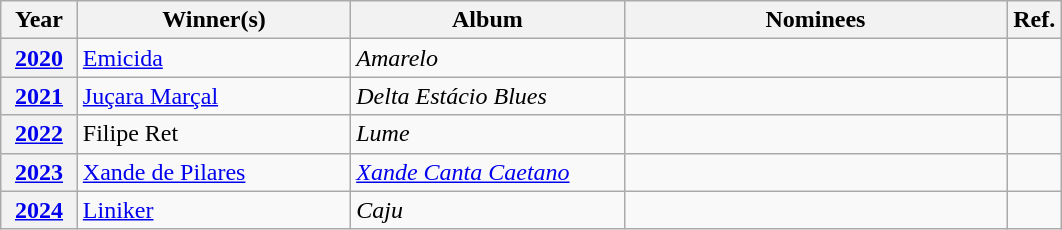<table class="wikitable">
<tr>
<th width="7%">Year</th>
<th width="25%">Winner(s)</th>
<th width="25%">Album</th>
<th width="35%" class=unsortable>Nominees</th>
<th width="5%" class=unsortable>Ref.</th>
</tr>
<tr>
<th scope="row" align="center"><a href='#'>2020</a></th>
<td><a href='#'>Emicida</a></td>
<td><em>Amarelo</em></td>
<td></td>
<td></td>
</tr>
<tr>
<th scope="row" align="center"><a href='#'>2021</a></th>
<td><a href='#'>Juçara Marçal</a></td>
<td><em>Delta Estácio Blues</em></td>
<td></td>
<td></td>
</tr>
<tr>
<th scope="row" align="center"><a href='#'>2022</a></th>
<td>Filipe Ret</td>
<td><em>Lume</em></td>
<td></td>
<td></td>
</tr>
<tr>
<th scope="row" align="center"><a href='#'>2023</a></th>
<td><a href='#'>Xande de Pilares</a></td>
<td><em><a href='#'>Xande Canta Caetano</a></em></td>
<td></td>
<td></td>
</tr>
<tr>
<th scope="row" align="center"><a href='#'>2024</a></th>
<td><a href='#'>Liniker</a></td>
<td><em>Caju</em></td>
<td></td>
<td></td>
</tr>
</table>
